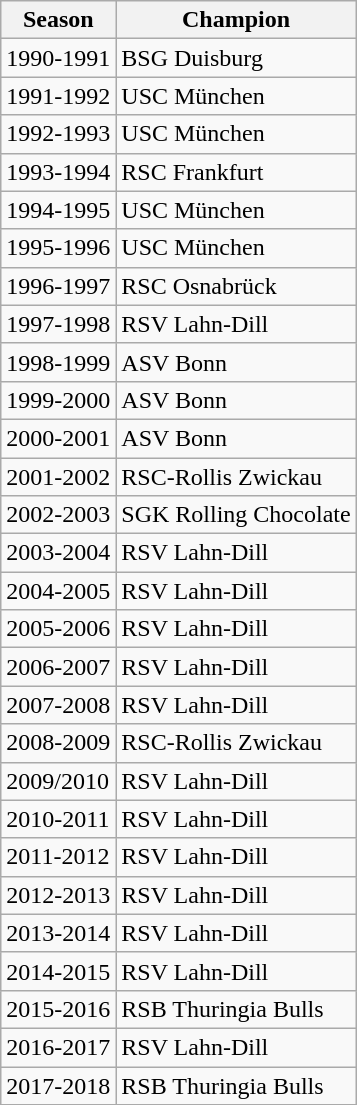<table class="wikitable" style="">
<tr style="">
<th>Season</th>
<th>Champion</th>
</tr>
<tr>
<td>1990-1991</td>
<td>BSG Duisburg</td>
</tr>
<tr>
<td>1991-1992</td>
<td>USC München</td>
</tr>
<tr>
<td>1992-1993</td>
<td>USC München</td>
</tr>
<tr>
<td>1993-1994</td>
<td>RSC Frankfurt</td>
</tr>
<tr>
<td>1994-1995</td>
<td>USC München</td>
</tr>
<tr>
<td>1995-1996</td>
<td>USC München</td>
</tr>
<tr>
<td>1996-1997</td>
<td>RSC Osnabrück</td>
</tr>
<tr>
<td>1997-1998</td>
<td>RSV Lahn-Dill</td>
</tr>
<tr>
<td>1998-1999</td>
<td>ASV Bonn</td>
</tr>
<tr>
<td>1999-2000</td>
<td>ASV Bonn</td>
</tr>
<tr>
<td>2000-2001</td>
<td>ASV Bonn</td>
</tr>
<tr>
<td>2001-2002</td>
<td>RSC-Rollis Zwickau</td>
</tr>
<tr>
<td>2002-2003</td>
<td>SGK Rolling Chocolate</td>
</tr>
<tr>
<td>2003-2004</td>
<td>RSV Lahn-Dill</td>
</tr>
<tr>
<td>2004-2005</td>
<td>RSV Lahn-Dill</td>
</tr>
<tr>
<td>2005-2006</td>
<td>RSV Lahn-Dill</td>
</tr>
<tr>
<td>2006-2007</td>
<td>RSV Lahn-Dill</td>
</tr>
<tr>
<td>2007-2008</td>
<td>RSV Lahn-Dill</td>
</tr>
<tr>
<td>2008-2009</td>
<td>RSC-Rollis Zwickau</td>
</tr>
<tr>
<td>2009/2010</td>
<td>RSV Lahn-Dill</td>
</tr>
<tr>
<td>2010-2011</td>
<td>RSV Lahn-Dill</td>
</tr>
<tr>
<td>2011-2012</td>
<td>RSV Lahn-Dill</td>
</tr>
<tr>
<td>2012-2013</td>
<td>RSV Lahn-Dill</td>
</tr>
<tr>
<td>2013-2014</td>
<td>RSV Lahn-Dill</td>
</tr>
<tr>
<td>2014-2015</td>
<td>RSV Lahn-Dill</td>
</tr>
<tr>
<td>2015-2016</td>
<td>RSB Thuringia Bulls</td>
</tr>
<tr>
<td>2016-2017</td>
<td>RSV Lahn-Dill</td>
</tr>
<tr>
<td>2017-2018</td>
<td>RSB Thuringia Bulls</td>
</tr>
</table>
